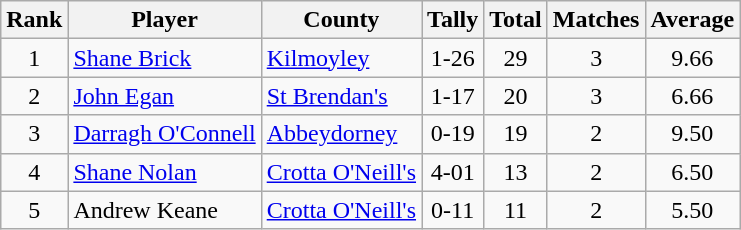<table class="wikitable">
<tr>
<th>Rank</th>
<th>Player</th>
<th>County</th>
<th>Tally</th>
<th>Total</th>
<th>Matches</th>
<th>Average</th>
</tr>
<tr>
<td rowspan=1 align=center>1</td>
<td><a href='#'>Shane Brick</a></td>
<td><a href='#'>Kilmoyley</a></td>
<td align=center>1-26</td>
<td align=center>29</td>
<td align=center>3</td>
<td align=center>9.66</td>
</tr>
<tr>
<td rowspan=1 align=center>2</td>
<td><a href='#'>John Egan</a></td>
<td><a href='#'>St Brendan's</a></td>
<td align=center>1-17</td>
<td align=center>20</td>
<td align=center>3</td>
<td align=center>6.66</td>
</tr>
<tr>
<td rowspan=1 align=center>3</td>
<td><a href='#'>Darragh O'Connell</a></td>
<td><a href='#'>Abbeydorney</a></td>
<td align=center>0-19</td>
<td align=center>19</td>
<td align=center>2</td>
<td align=center>9.50</td>
</tr>
<tr>
<td rowspan=1 align=center>4</td>
<td><a href='#'>Shane Nolan</a></td>
<td><a href='#'>Crotta O'Neill's</a></td>
<td align=center>4-01</td>
<td align=center>13</td>
<td align=center>2</td>
<td align=center>6.50</td>
</tr>
<tr>
<td rowspan=1 align=center>5</td>
<td>Andrew Keane</td>
<td><a href='#'>Crotta O'Neill's</a></td>
<td align=center>0-11</td>
<td align=center>11</td>
<td align=center>2</td>
<td align=center>5.50</td>
</tr>
</table>
